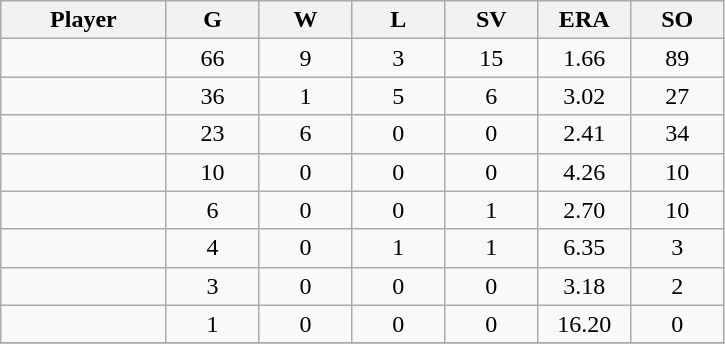<table class="wikitable sortable">
<tr>
<th bgcolor="#DDDDFF" width="16%">Player</th>
<th bgcolor="#DDDDFF" width="9%">G</th>
<th bgcolor="#DDDDFF" width="9%">W</th>
<th bgcolor="#DDDDFF" width="9%">L</th>
<th bgcolor="#DDDDFF" width="9%">SV</th>
<th bgcolor="#DDDDFF" width="9%">ERA</th>
<th bgcolor="#DDDDFF" width="9%">SO</th>
</tr>
<tr align="center">
<td></td>
<td>66</td>
<td>9</td>
<td>3</td>
<td>15</td>
<td>1.66</td>
<td>89</td>
</tr>
<tr align="center">
<td></td>
<td>36</td>
<td>1</td>
<td>5</td>
<td>6</td>
<td>3.02</td>
<td>27</td>
</tr>
<tr align="center">
<td></td>
<td>23</td>
<td>6</td>
<td>0</td>
<td>0</td>
<td>2.41</td>
<td>34</td>
</tr>
<tr align="center">
<td></td>
<td>10</td>
<td>0</td>
<td>0</td>
<td>0</td>
<td>4.26</td>
<td>10</td>
</tr>
<tr align="center">
<td></td>
<td>6</td>
<td>0</td>
<td>0</td>
<td>1</td>
<td>2.70</td>
<td>10</td>
</tr>
<tr align="center">
<td></td>
<td>4</td>
<td>0</td>
<td>1</td>
<td>1</td>
<td>6.35</td>
<td>3</td>
</tr>
<tr align="center">
<td></td>
<td>3</td>
<td>0</td>
<td>0</td>
<td>0</td>
<td>3.18</td>
<td>2</td>
</tr>
<tr align="center">
<td></td>
<td>1</td>
<td>0</td>
<td>0</td>
<td>0</td>
<td>16.20</td>
<td>0</td>
</tr>
<tr align="center">
</tr>
</table>
